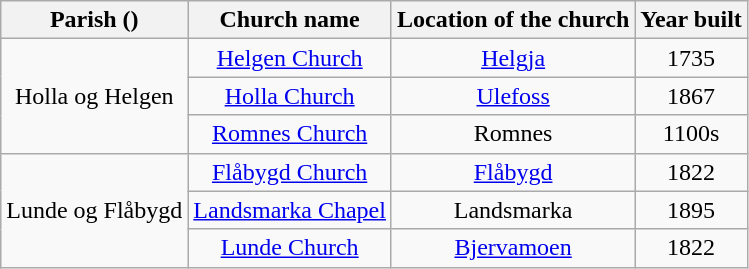<table class="wikitable" style="text-align:center">
<tr>
<th>Parish ()</th>
<th>Church name</th>
<th>Location of the church</th>
<th>Year built</th>
</tr>
<tr>
<td rowspan="3">Holla og Helgen</td>
<td><a href='#'>Helgen Church</a></td>
<td><a href='#'>Helgja</a></td>
<td>1735</td>
</tr>
<tr>
<td><a href='#'>Holla Church</a></td>
<td><a href='#'>Ulefoss</a></td>
<td>1867</td>
</tr>
<tr>
<td><a href='#'>Romnes Church</a></td>
<td>Romnes</td>
<td>1100s</td>
</tr>
<tr>
<td rowspan="3">Lunde og Flåbygd</td>
<td><a href='#'>Flåbygd Church</a></td>
<td><a href='#'>Flåbygd</a></td>
<td>1822</td>
</tr>
<tr>
<td><a href='#'>Landsmarka Chapel</a></td>
<td>Landsmarka</td>
<td>1895</td>
</tr>
<tr>
<td><a href='#'>Lunde Church</a></td>
<td><a href='#'>Bjervamoen</a></td>
<td>1822</td>
</tr>
</table>
